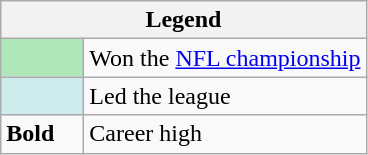<table class="wikitable mw-collapsible mw-collapsed">
<tr>
<th colspan="2">Legend</th>
</tr>
<tr>
<td style="background:#afe6ba; width:3em;"></td>
<td>Won the <a href='#'>NFL championship</a></td>
</tr>
<tr>
<td style="background:#cfecec; width:3em;"></td>
<td>Led the league</td>
</tr>
<tr>
<td><strong>Bold</strong></td>
<td>Career high</td>
</tr>
</table>
